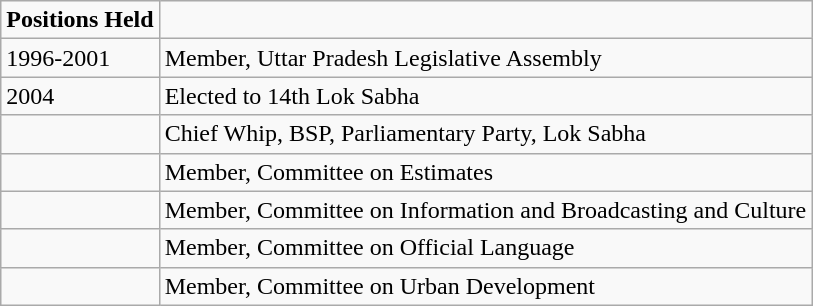<table class="wikitable">
<tr>
<td><strong>Positions Held</strong></td>
</tr>
<tr>
<td>1996-2001</td>
<td>Member, Uttar Pradesh Legislative Assembly</td>
</tr>
<tr>
<td>2004</td>
<td>Elected to 14th Lok Sabha</td>
</tr>
<tr>
<td></td>
<td>Chief Whip, BSP, Parliamentary Party, Lok Sabha</td>
</tr>
<tr>
<td></td>
<td>Member, Committee on Estimates</td>
</tr>
<tr>
<td></td>
<td>Member, Committee on Information and Broadcasting and Culture</td>
</tr>
<tr>
<td></td>
<td>Member, Committee on Official Language</td>
</tr>
<tr>
<td></td>
<td>Member, Committee on Urban Development</td>
</tr>
</table>
